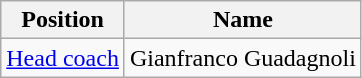<table class="wikitable">
<tr>
<th>Position</th>
<th>Name</th>
</tr>
<tr>
<td><a href='#'>Head coach</a></td>
<td>Gianfranco Guadagnoli<br></td>
</tr>
</table>
